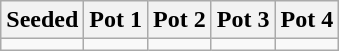<table class="wikitable">
<tr>
<th>Seeded</th>
<th>Pot 1</th>
<th>Pot 2</th>
<th>Pot 3</th>
<th>Pot 4</th>
</tr>
<tr>
<td></td>
<td></td>
<td></td>
<td></td>
<td></td>
</tr>
</table>
